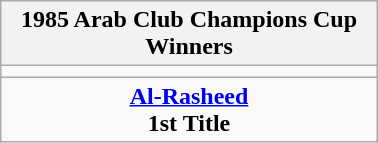<table class="wikitable" style="text-align: center; margin: 0 auto; width: 20%">
<tr>
<th>1985 Arab Club Champions Cup<br> Winners</th>
</tr>
<tr>
<td></td>
</tr>
<tr>
<td><strong><a href='#'>Al-Rasheed</a></strong><br><strong>1st Title</strong></td>
</tr>
</table>
